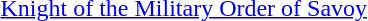<table>
<tr>
<td rowspan=2 style="width:60px; vertical-align:top;"></td>
<td><a href='#'>Knight of the Military Order of Savoy</a></td>
</tr>
<tr>
<td></td>
</tr>
</table>
